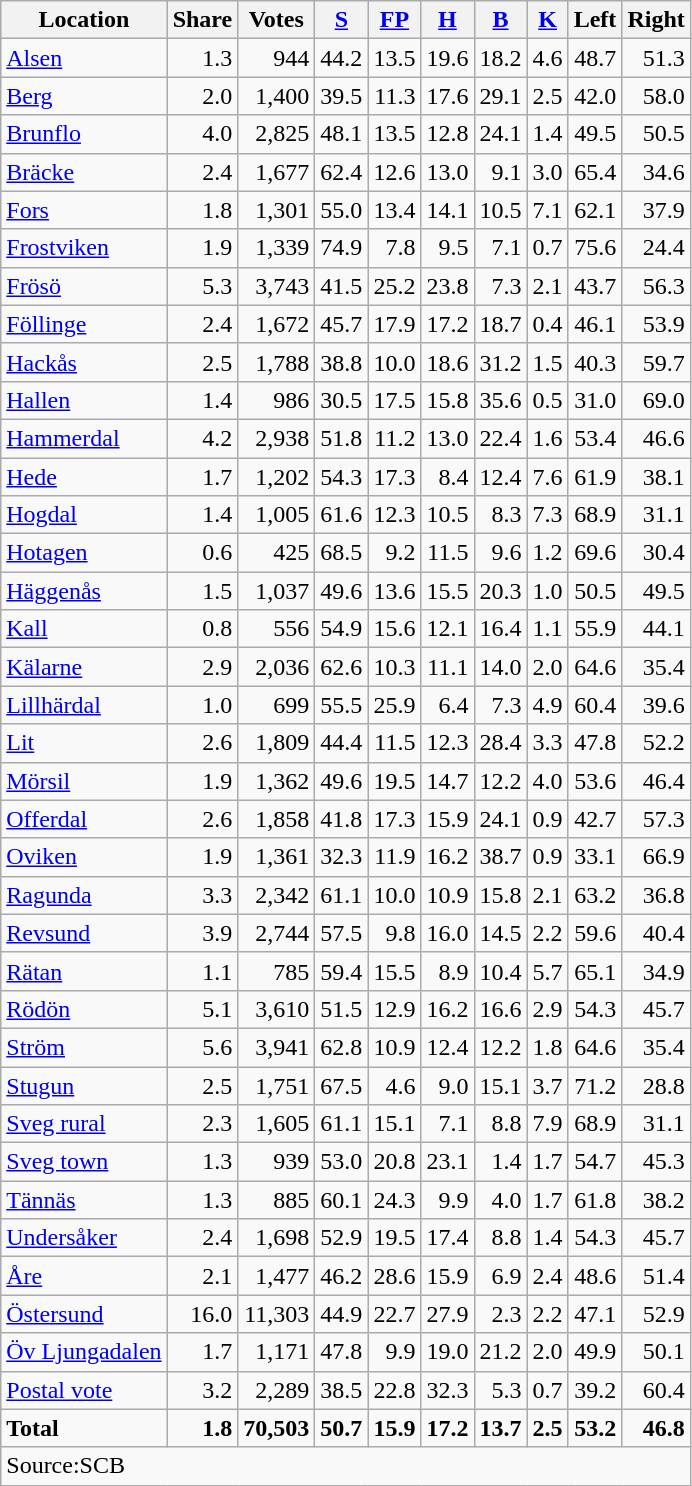<table class="wikitable sortable" style=text-align:right>
<tr>
<th>Location</th>
<th>Share</th>
<th>Votes</th>
<th><a href='#'>S</a></th>
<th><a href='#'>FP</a></th>
<th><a href='#'>H</a></th>
<th><a href='#'>B</a></th>
<th><a href='#'>K</a></th>
<th>Left</th>
<th>Right</th>
</tr>
<tr>
<td align=left><a href='#'>Alsen</a></td>
<td>1.3</td>
<td>944</td>
<td>44.2</td>
<td>13.5</td>
<td>19.6</td>
<td>18.2</td>
<td>4.6</td>
<td>48.7</td>
<td>51.3</td>
</tr>
<tr>
<td align=left><a href='#'>Berg</a></td>
<td>2.0</td>
<td>1,400</td>
<td>39.5</td>
<td>11.3</td>
<td>17.6</td>
<td>29.1</td>
<td>2.5</td>
<td>42.0</td>
<td>58.0</td>
</tr>
<tr>
<td align=left><a href='#'>Brunflo</a></td>
<td>4.0</td>
<td>2,825</td>
<td>48.1</td>
<td>13.5</td>
<td>12.8</td>
<td>24.1</td>
<td>1.4</td>
<td>49.5</td>
<td>50.5</td>
</tr>
<tr>
<td align=left><a href='#'>Bräcke</a></td>
<td>2.4</td>
<td>1,677</td>
<td>62.4</td>
<td>12.6</td>
<td>13.0</td>
<td>9.1</td>
<td>3.0</td>
<td>65.4</td>
<td>34.6</td>
</tr>
<tr>
<td align=left><a href='#'>Fors</a></td>
<td>1.8</td>
<td>1,301</td>
<td>55.0</td>
<td>13.4</td>
<td>14.1</td>
<td>10.5</td>
<td>7.1</td>
<td>62.1</td>
<td>37.9</td>
</tr>
<tr>
<td align=left><a href='#'>Frostviken</a></td>
<td>1.9</td>
<td>1,339</td>
<td>74.9</td>
<td>7.8</td>
<td>9.5</td>
<td>7.1</td>
<td>0.7</td>
<td>75.6</td>
<td>24.4</td>
</tr>
<tr>
<td align=left><a href='#'>Frösö</a></td>
<td>5.3</td>
<td>3,743</td>
<td>41.5</td>
<td>25.2</td>
<td>23.8</td>
<td>7.3</td>
<td>2.1</td>
<td>43.7</td>
<td>56.3</td>
</tr>
<tr>
<td align=left><a href='#'>Föllinge</a></td>
<td>2.4</td>
<td>1,672</td>
<td>45.7</td>
<td>17.9</td>
<td>17.2</td>
<td>18.7</td>
<td>0.4</td>
<td>46.1</td>
<td>53.9</td>
</tr>
<tr>
<td align=left><a href='#'>Hackås</a></td>
<td>2.5</td>
<td>1,788</td>
<td>38.8</td>
<td>10.0</td>
<td>18.6</td>
<td>31.2</td>
<td>1.5</td>
<td>40.3</td>
<td>59.7</td>
</tr>
<tr>
<td align=left><a href='#'>Hallen</a></td>
<td>1.4</td>
<td>986</td>
<td>30.5</td>
<td>17.5</td>
<td>15.8</td>
<td>35.6</td>
<td>0.5</td>
<td>31.0</td>
<td>69.0</td>
</tr>
<tr>
<td align=left><a href='#'>Hammerdal</a></td>
<td>4.2</td>
<td>2,938</td>
<td>51.8</td>
<td>11.2</td>
<td>13.0</td>
<td>22.4</td>
<td>1.6</td>
<td>53.4</td>
<td>46.6</td>
</tr>
<tr>
<td align=left><a href='#'>Hede</a></td>
<td>1.7</td>
<td>1,202</td>
<td>54.3</td>
<td>17.3</td>
<td>8.4</td>
<td>12.4</td>
<td>7.6</td>
<td>61.9</td>
<td>38.1</td>
</tr>
<tr>
<td align=left><a href='#'>Hogdal</a></td>
<td>1.4</td>
<td>1,005</td>
<td>61.6</td>
<td>12.3</td>
<td>10.5</td>
<td>8.3</td>
<td>7.3</td>
<td>68.9</td>
<td>31.1</td>
</tr>
<tr>
<td align=left><a href='#'>Hotagen</a></td>
<td>0.6</td>
<td>425</td>
<td>68.5</td>
<td>9.2</td>
<td>11.5</td>
<td>9.6</td>
<td>1.2</td>
<td>69.6</td>
<td>30.4</td>
</tr>
<tr>
<td align=left><a href='#'>Häggenås</a></td>
<td>1.5</td>
<td>1,037</td>
<td>49.6</td>
<td>13.6</td>
<td>15.5</td>
<td>20.3</td>
<td>1.0</td>
<td>50.5</td>
<td>49.5</td>
</tr>
<tr>
<td align=left><a href='#'>Kall</a></td>
<td>0.8</td>
<td>556</td>
<td>54.9</td>
<td>15.6</td>
<td>12.1</td>
<td>16.4</td>
<td>1.1</td>
<td>55.9</td>
<td>44.1</td>
</tr>
<tr>
<td align=left><a href='#'>Kälarne</a></td>
<td>2.9</td>
<td>2,036</td>
<td>62.6</td>
<td>10.3</td>
<td>11.1</td>
<td>14.0</td>
<td>2.0</td>
<td>64.6</td>
<td>35.4</td>
</tr>
<tr>
<td align=left><a href='#'>Lillhärdal</a></td>
<td>1.0</td>
<td>699</td>
<td>55.5</td>
<td>25.9</td>
<td>6.4</td>
<td>7.3</td>
<td>4.9</td>
<td>60.4</td>
<td>39.6</td>
</tr>
<tr>
<td align=left><a href='#'>Lit</a></td>
<td>2.6</td>
<td>1,809</td>
<td>44.4</td>
<td>11.5</td>
<td>12.3</td>
<td>28.4</td>
<td>3.3</td>
<td>47.8</td>
<td>52.2</td>
</tr>
<tr>
<td align=left><a href='#'>Mörsil</a></td>
<td>1.9</td>
<td>1,362</td>
<td>49.6</td>
<td>19.5</td>
<td>14.7</td>
<td>12.2</td>
<td>4.0</td>
<td>53.6</td>
<td>46.4</td>
</tr>
<tr>
<td align=left><a href='#'>Offerdal</a></td>
<td>2.6</td>
<td>1,858</td>
<td>41.8</td>
<td>17.3</td>
<td>15.9</td>
<td>24.1</td>
<td>0.9</td>
<td>42.7</td>
<td>57.3</td>
</tr>
<tr>
<td align=left><a href='#'>Oviken</a></td>
<td>1.9</td>
<td>1,361</td>
<td>32.3</td>
<td>11.9</td>
<td>16.2</td>
<td>38.7</td>
<td>0.9</td>
<td>33.1</td>
<td>66.9</td>
</tr>
<tr>
<td align=left><a href='#'>Ragunda</a></td>
<td>3.3</td>
<td>2,342</td>
<td>61.1</td>
<td>10.0</td>
<td>10.9</td>
<td>15.8</td>
<td>2.1</td>
<td>63.2</td>
<td>36.8</td>
</tr>
<tr>
<td align=left><a href='#'>Revsund</a></td>
<td>3.9</td>
<td>2,744</td>
<td>57.5</td>
<td>9.8</td>
<td>16.0</td>
<td>14.5</td>
<td>2.2</td>
<td>59.6</td>
<td>40.4</td>
</tr>
<tr>
<td align=left><a href='#'>Rätan</a></td>
<td>1.1</td>
<td>785</td>
<td>59.4</td>
<td>15.5</td>
<td>8.9</td>
<td>10.4</td>
<td>5.7</td>
<td>65.1</td>
<td>34.9</td>
</tr>
<tr>
<td align=left><a href='#'>Rödön</a></td>
<td>5.1</td>
<td>3,610</td>
<td>51.5</td>
<td>12.9</td>
<td>16.2</td>
<td>16.6</td>
<td>2.9</td>
<td>54.3</td>
<td>45.7</td>
</tr>
<tr>
<td align=left><a href='#'>Ström</a></td>
<td>5.6</td>
<td>3,941</td>
<td>62.8</td>
<td>10.9</td>
<td>12.4</td>
<td>12.2</td>
<td>1.8</td>
<td>64.6</td>
<td>35.4</td>
</tr>
<tr>
<td align=left><a href='#'>Stugun</a></td>
<td>2.5</td>
<td>1,751</td>
<td>67.5</td>
<td>4.6</td>
<td>9.0</td>
<td>15.1</td>
<td>3.7</td>
<td>71.2</td>
<td>28.8</td>
</tr>
<tr>
<td align=left><a href='#'>Sveg rural</a></td>
<td>2.3</td>
<td>1,605</td>
<td>61.1</td>
<td>15.1</td>
<td>7.1</td>
<td>8.8</td>
<td>7.9</td>
<td>68.9</td>
<td>31.1</td>
</tr>
<tr>
<td align=left><a href='#'>Sveg town</a></td>
<td>1.3</td>
<td>939</td>
<td>53.0</td>
<td>20.8</td>
<td>23.1</td>
<td>1.4</td>
<td>1.7</td>
<td>54.7</td>
<td>45.3</td>
</tr>
<tr>
<td align=left><a href='#'>Tännäs</a></td>
<td>1.3</td>
<td>885</td>
<td>60.1</td>
<td>24.3</td>
<td>9.9</td>
<td>4.0</td>
<td>1.7</td>
<td>61.8</td>
<td>38.2</td>
</tr>
<tr>
<td align=left><a href='#'>Undersåker</a></td>
<td>2.4</td>
<td>1,698</td>
<td>52.9</td>
<td>19.5</td>
<td>17.4</td>
<td>8.8</td>
<td>1.4</td>
<td>54.3</td>
<td>45.7</td>
</tr>
<tr>
<td align=left><a href='#'>Åre</a></td>
<td>2.1</td>
<td>1,477</td>
<td>46.2</td>
<td>28.6</td>
<td>15.9</td>
<td>6.9</td>
<td>2.4</td>
<td>48.6</td>
<td>51.4</td>
</tr>
<tr>
<td align=left><a href='#'>Östersund</a></td>
<td>16.0</td>
<td>11,303</td>
<td>44.9</td>
<td>22.7</td>
<td>27.9</td>
<td>2.3</td>
<td>2.2</td>
<td>47.1</td>
<td>52.9</td>
</tr>
<tr>
<td align=left><a href='#'>Öv Ljungadalen</a></td>
<td>1.7</td>
<td>1,171</td>
<td>47.8</td>
<td>9.9</td>
<td>19.0</td>
<td>21.2</td>
<td>2.0</td>
<td>49.9</td>
<td>50.1</td>
</tr>
<tr>
<td align=left><a href='#'>Postal vote</a></td>
<td>3.2</td>
<td>2,289</td>
<td>38.5</td>
<td>22.8</td>
<td>32.3</td>
<td>5.3</td>
<td>0.7</td>
<td>39.2</td>
<td>60.4</td>
</tr>
<tr>
<td align=left><strong>Total</strong></td>
<td><strong>1.8</strong></td>
<td><strong>70,503</strong></td>
<td><strong>50.7</strong></td>
<td><strong>15.9</strong></td>
<td><strong>17.2</strong></td>
<td><strong>13.7</strong></td>
<td><strong>2.5</strong></td>
<td><strong>53.2</strong></td>
<td><strong>46.8</strong></td>
</tr>
<tr>
<td align=left colspan=10>Source:SCB </td>
</tr>
</table>
